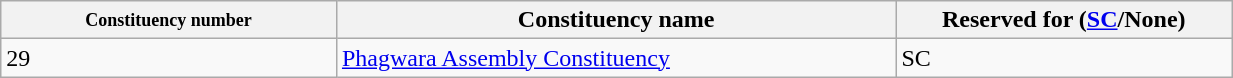<table class=wikitable sortable style=width:65%;>
<tr>
<th style="width: 15%; font-size:75%">Constituency number</th>
<th style="width: 25%;">Constituency name</th>
<th style="width: 15%;">Reserved for (<a href='#'>SC</a>/None)</th>
</tr>
<tr>
<td>29</td>
<td><a href='#'>Phagwara Assembly Constituency</a></td>
<td>SC</td>
</tr>
</table>
